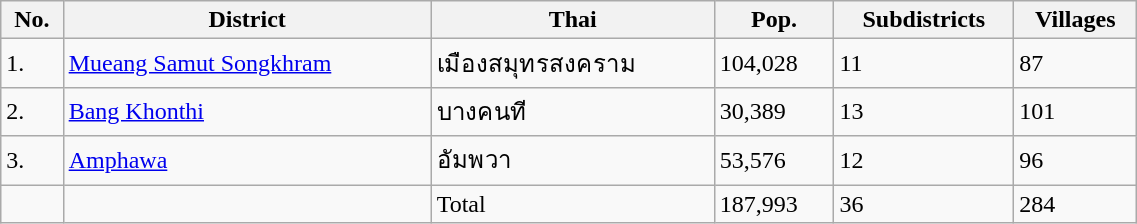<table class="wikitable" style="width:60%;">
<tr>
<th>No.</th>
<th>District</th>
<th>Thai</th>
<th>Pop.</th>
<th>Subdistricts</th>
<th>Villages</th>
</tr>
<tr>
<td>1.</td>
<td><a href='#'>Mueang Samut Songkhram</a></td>
<td>เมืองสมุทรสงคราม</td>
<td>104,028</td>
<td>11</td>
<td>87</td>
</tr>
<tr>
<td>2.</td>
<td><a href='#'>Bang Khonthi</a></td>
<td>บางคนที</td>
<td>30,389</td>
<td>13</td>
<td>101</td>
</tr>
<tr>
<td>3.</td>
<td><a href='#'>Amphawa</a></td>
<td>อัมพวา</td>
<td>53,576</td>
<td>12</td>
<td>96</td>
</tr>
<tr>
<td></td>
<td></td>
<td>Total</td>
<td>187,993</td>
<td>36</td>
<td>284</td>
</tr>
</table>
